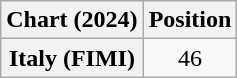<table class="wikitable sortable plainrowheaders" style="text-align:center">
<tr>
<th scope="col">Chart (2024)</th>
<th scope="col">Position</th>
</tr>
<tr>
<th scope="row">Italy (FIMI)</th>
<td>46</td>
</tr>
</table>
